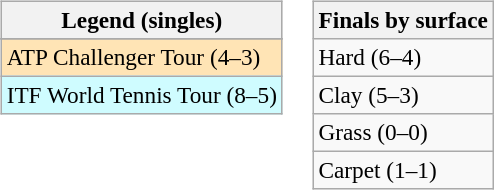<table>
<tr valign=top>
<td><br><table class=wikitable style=font-size:97%>
<tr>
<th>Legend (singles)</th>
</tr>
<tr bgcolor=e5d1cb>
</tr>
<tr bgcolor=moccasin>
<td>ATP Challenger Tour (4–3)</td>
</tr>
<tr bgcolor=cffcff>
<td>ITF World Tennis Tour (8–5)</td>
</tr>
</table>
</td>
<td><br><table class=wikitable style=font-size:97%>
<tr>
<th>Finals by surface</th>
</tr>
<tr>
<td>Hard (6–4)</td>
</tr>
<tr>
<td>Clay (5–3)</td>
</tr>
<tr>
<td>Grass (0–0)</td>
</tr>
<tr>
<td>Carpet (1–1)</td>
</tr>
</table>
</td>
</tr>
</table>
